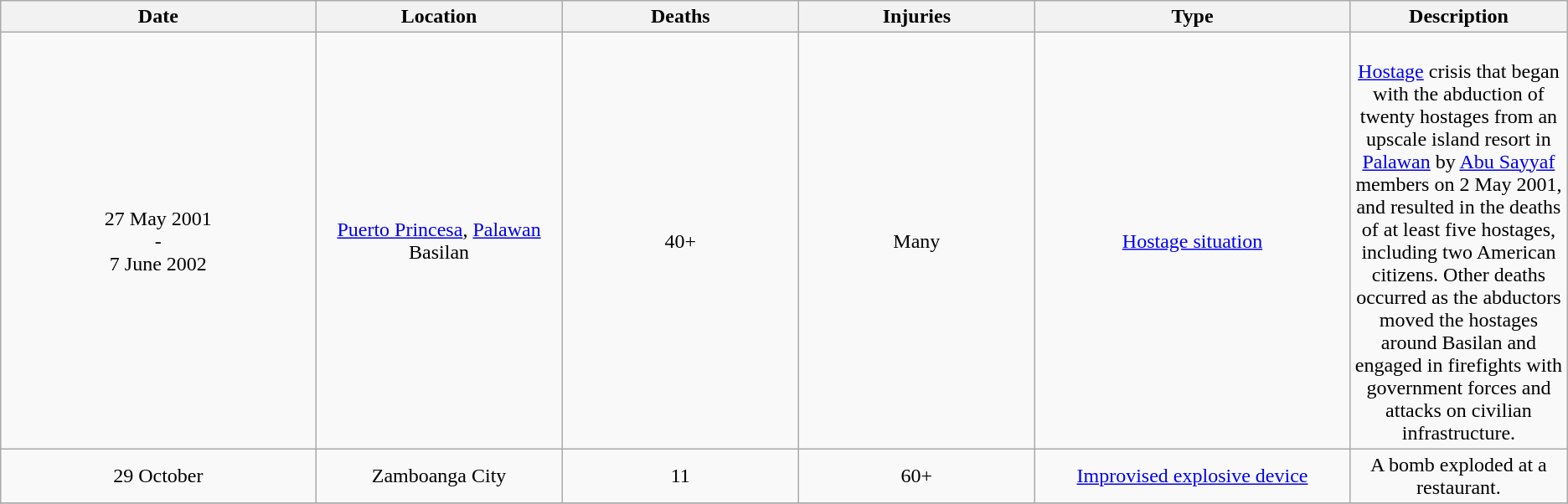<table class="wikitable sortable" style="text-align: center;">
<tr>
<th width="8%">Date</th>
<th width="6%">Location</th>
<th width="6%">Deaths</th>
<th width="6%">Injuries</th>
<th width="8%">Type</th>
<th width="4%">Description</th>
</tr>
<tr>
<td>27 May 2001 <br> - <br> 7 June 2002</td>
<td><a href='#'>Puerto Princesa</a>, <a href='#'>Palawan</a><br>Basilan</td>
<td>40+</td>
<td>Many</td>
<td><a href='#'>Hostage situation</a></td>
<td><br><a href='#'>Hostage</a> crisis that began with the abduction of twenty hostages from an upscale island resort in <a href='#'>Palawan</a> by <a href='#'>Abu Sayyaf</a> members on 2 May 2001, and resulted in the deaths of at least five hostages, including two American citizens. Other deaths occurred as the abductors moved the hostages around Basilan and engaged in firefights with government forces and attacks on civilian infrastructure.</td>
</tr>
<tr>
<td>29 October</td>
<td>Zamboanga City</td>
<td>11</td>
<td>60+</td>
<td><a href='#'>Improvised explosive device</a></td>
<td>A bomb exploded at a restaurant.</td>
</tr>
<tr>
</tr>
</table>
